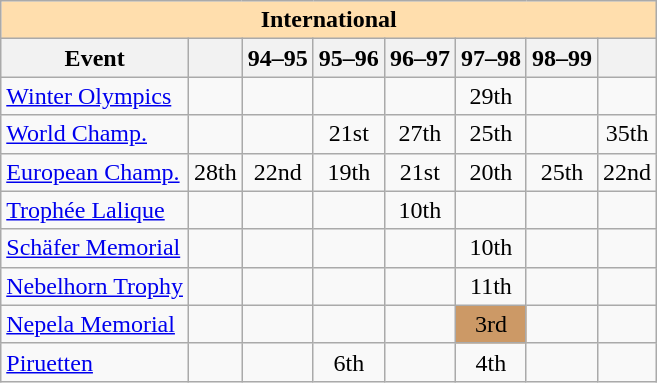<table class="wikitable" style="text-align:center">
<tr>
<th style="background-color: #ffdead; " colspan=8 align=center>International</th>
</tr>
<tr>
<th>Event</th>
<th></th>
<th>94–95</th>
<th>95–96</th>
<th>96–97</th>
<th>97–98</th>
<th>98–99</th>
<th></th>
</tr>
<tr>
<td align=left><a href='#'>Winter Olympics</a></td>
<td></td>
<td></td>
<td></td>
<td></td>
<td>29th</td>
<td></td>
<td></td>
</tr>
<tr>
<td align=left><a href='#'>World Champ.</a></td>
<td></td>
<td></td>
<td>21st</td>
<td>27th</td>
<td>25th</td>
<td></td>
<td>35th</td>
</tr>
<tr>
<td align=left><a href='#'>European Champ.</a></td>
<td>28th</td>
<td>22nd</td>
<td>19th</td>
<td>21st</td>
<td>20th</td>
<td>25th</td>
<td>22nd</td>
</tr>
<tr>
<td align=left> <a href='#'>Trophée Lalique</a></td>
<td></td>
<td></td>
<td></td>
<td>10th</td>
<td></td>
<td></td>
<td></td>
</tr>
<tr>
<td align=left><a href='#'>Schäfer Memorial</a></td>
<td></td>
<td></td>
<td></td>
<td></td>
<td>10th</td>
<td></td>
<td></td>
</tr>
<tr>
<td align=left><a href='#'>Nebelhorn Trophy</a></td>
<td></td>
<td></td>
<td></td>
<td></td>
<td>11th</td>
<td></td>
<td></td>
</tr>
<tr>
<td align=left><a href='#'>Nepela Memorial</a></td>
<td></td>
<td></td>
<td></td>
<td></td>
<td bgcolor=cc9966>3rd</td>
<td></td>
<td></td>
</tr>
<tr>
<td align=left><a href='#'>Piruetten</a></td>
<td></td>
<td></td>
<td>6th</td>
<td></td>
<td>4th</td>
<td></td>
<td></td>
</tr>
</table>
